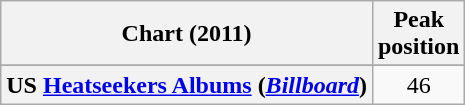<table class="wikitable sortable plainrowheaders" style="text-align:center">
<tr>
<th scope="col">Chart (2011)</th>
<th scope="col">Peak<br>position</th>
</tr>
<tr>
</tr>
<tr>
<th scope="row">US <a href='#'>Heatseekers Albums</a> (<em><a href='#'>Billboard</a></em>)</th>
<td>46</td>
</tr>
</table>
